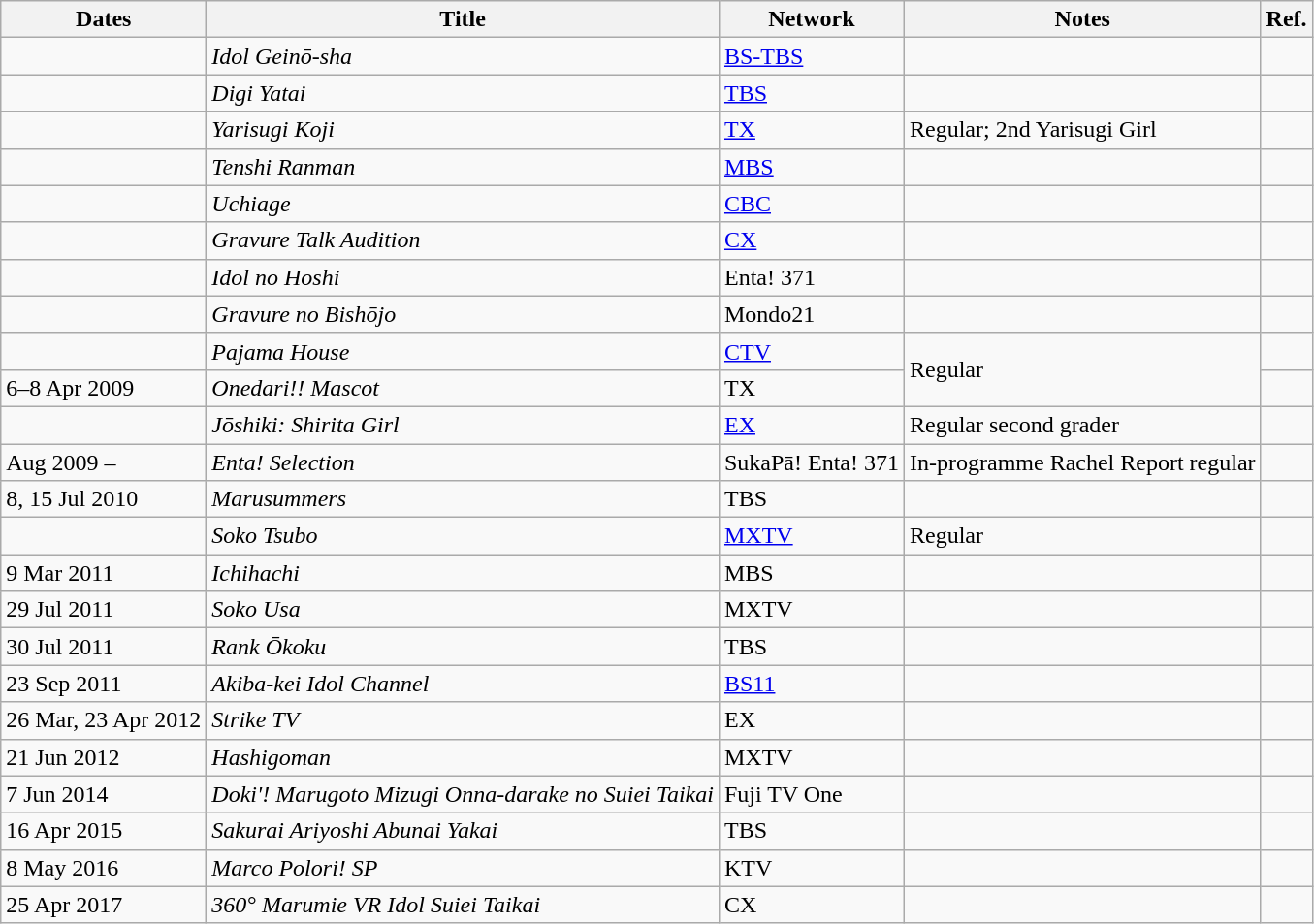<table class="wikitable">
<tr>
<th>Dates</th>
<th>Title</th>
<th>Network</th>
<th>Notes</th>
<th>Ref.</th>
</tr>
<tr>
<td></td>
<td><em>Idol Geinō-sha</em></td>
<td><a href='#'>BS-TBS</a></td>
<td></td>
<td></td>
</tr>
<tr>
<td></td>
<td><em>Digi Yatai</em></td>
<td><a href='#'>TBS</a></td>
<td></td>
<td></td>
</tr>
<tr>
<td></td>
<td><em>Yarisugi Koji</em></td>
<td><a href='#'>TX</a></td>
<td>Regular; 2nd Yarisugi Girl</td>
<td></td>
</tr>
<tr>
<td></td>
<td><em>Tenshi Ranman</em></td>
<td><a href='#'>MBS</a></td>
<td></td>
<td></td>
</tr>
<tr>
<td></td>
<td><em>Uchiage</em></td>
<td><a href='#'>CBC</a></td>
<td></td>
<td></td>
</tr>
<tr>
<td></td>
<td><em>Gravure Talk Audition</em></td>
<td><a href='#'>CX</a></td>
<td></td>
<td></td>
</tr>
<tr>
<td></td>
<td><em>Idol no Hoshi</em></td>
<td>Enta! 371</td>
<td></td>
<td></td>
</tr>
<tr>
<td></td>
<td><em>Gravure no Bishōjo</em></td>
<td>Mondo21</td>
<td></td>
<td></td>
</tr>
<tr>
<td></td>
<td><em>Pajama House</em></td>
<td><a href='#'>CTV</a></td>
<td rowspan="2">Regular</td>
<td></td>
</tr>
<tr>
<td>6–8 Apr 2009</td>
<td><em>Onedari!! Mascot</em></td>
<td>TX</td>
<td></td>
</tr>
<tr>
<td></td>
<td><em>Jōshiki: Shirita Girl</em></td>
<td><a href='#'>EX</a></td>
<td>Regular second grader</td>
<td></td>
</tr>
<tr>
<td>Aug 2009 –</td>
<td><em>Enta! Selection</em></td>
<td>SukaPā! Enta! 371</td>
<td>In-programme Rachel Report regular</td>
<td></td>
</tr>
<tr>
<td>8, 15 Jul 2010</td>
<td><em>Marusummers</em></td>
<td>TBS</td>
<td></td>
<td></td>
</tr>
<tr>
<td></td>
<td><em>Soko Tsubo</em></td>
<td><a href='#'>MXTV</a></td>
<td>Regular</td>
<td></td>
</tr>
<tr>
<td>9 Mar 2011</td>
<td><em>Ichihachi</em></td>
<td>MBS</td>
<td></td>
<td></td>
</tr>
<tr>
<td>29 Jul 2011</td>
<td><em>Soko Usa</em></td>
<td>MXTV</td>
<td></td>
<td></td>
</tr>
<tr>
<td>30 Jul 2011</td>
<td><em>Rank Ōkoku</em></td>
<td>TBS</td>
<td></td>
<td></td>
</tr>
<tr>
<td>23 Sep 2011</td>
<td><em>Akiba-kei Idol Channel</em></td>
<td><a href='#'>BS11</a></td>
<td></td>
<td></td>
</tr>
<tr>
<td>26 Mar, 23 Apr 2012</td>
<td><em>Strike TV</em></td>
<td>EX</td>
<td></td>
<td></td>
</tr>
<tr>
<td>21 Jun 2012</td>
<td><em>Hashigoman</em></td>
<td>MXTV</td>
<td></td>
<td></td>
</tr>
<tr>
<td>7 Jun 2014</td>
<td><em>Doki'! Marugoto Mizugi Onna-darake no Suiei Taikai</em></td>
<td>Fuji TV One</td>
<td></td>
<td></td>
</tr>
<tr>
<td>16 Apr 2015</td>
<td><em>Sakurai Ariyoshi Abunai Yakai</em></td>
<td>TBS</td>
<td></td>
<td></td>
</tr>
<tr>
<td>8 May 2016</td>
<td><em>Marco Polori! SP</em></td>
<td>KTV</td>
<td></td>
<td></td>
</tr>
<tr>
<td>25 Apr 2017</td>
<td><em>360° Marumie VR Idol Suiei Taikai</em></td>
<td>CX</td>
<td></td>
<td></td>
</tr>
</table>
